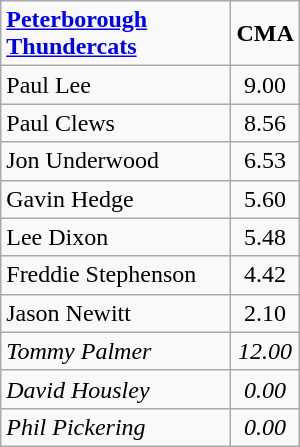<table class=wikitable width="200">
<tr>
<td><strong><a href='#'>Peterborough Thundercats</a></strong></td>
<td align="center"><strong>CMA</strong></td>
</tr>
<tr>
<td>Paul Lee</td>
<td align="center">9.00</td>
</tr>
<tr>
<td>Paul Clews</td>
<td align="center">8.56</td>
</tr>
<tr>
<td>Jon Underwood</td>
<td align="center">6.53</td>
</tr>
<tr>
<td>Gavin Hedge</td>
<td align="center">5.60</td>
</tr>
<tr>
<td>Lee Dixon</td>
<td align="center">5.48</td>
</tr>
<tr>
<td>Freddie Stephenson</td>
<td align="center">4.42</td>
</tr>
<tr>
<td>Jason Newitt</td>
<td align="center">2.10</td>
</tr>
<tr>
<td><em>Tommy Palmer</em></td>
<td align="center"><em>12.00</em></td>
</tr>
<tr>
<td><em>David Housley</em></td>
<td align="center"><em>0.00</em></td>
</tr>
<tr>
<td><em>Phil Pickering</em></td>
<td align="center"><em>0.00</em></td>
</tr>
</table>
